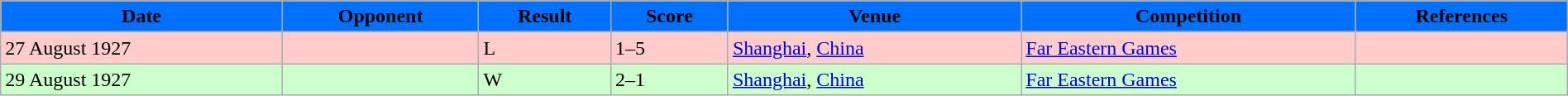<table width=100% class="wikitable">
<tr>
<th style="background:#0070FF;"><span>Date</span></th>
<th style="background:#0070FF;"><span>Opponent</span></th>
<th style="background:#0070FF;"><span>Result</span></th>
<th style="background:#0070FF;"><span>Score</span></th>
<th style="background:#0070FF;"><span>Venue</span></th>
<th style="background:#0070FF;"><span>Competition</span></th>
<th style="background:#0070FF;"><span>References</span></th>
</tr>
<tr>
</tr>
<tr style="background:#FCC;">
<td>27 August 1927</td>
<td></td>
<td>L</td>
<td>1–5</td>
<td> <a href='#'>Shanghai</a>, <a href='#'>China</a></td>
<td><a href='#'>Far Eastern Games</a></td>
<td></td>
</tr>
<tr style="background:#CFC;">
<td>29 August 1927</td>
<td></td>
<td>W</td>
<td>2–1</td>
<td> <a href='#'>Shanghai</a>, <a href='#'>China</a></td>
<td><a href='#'>Far Eastern Games</a></td>
<td></td>
</tr>
</table>
